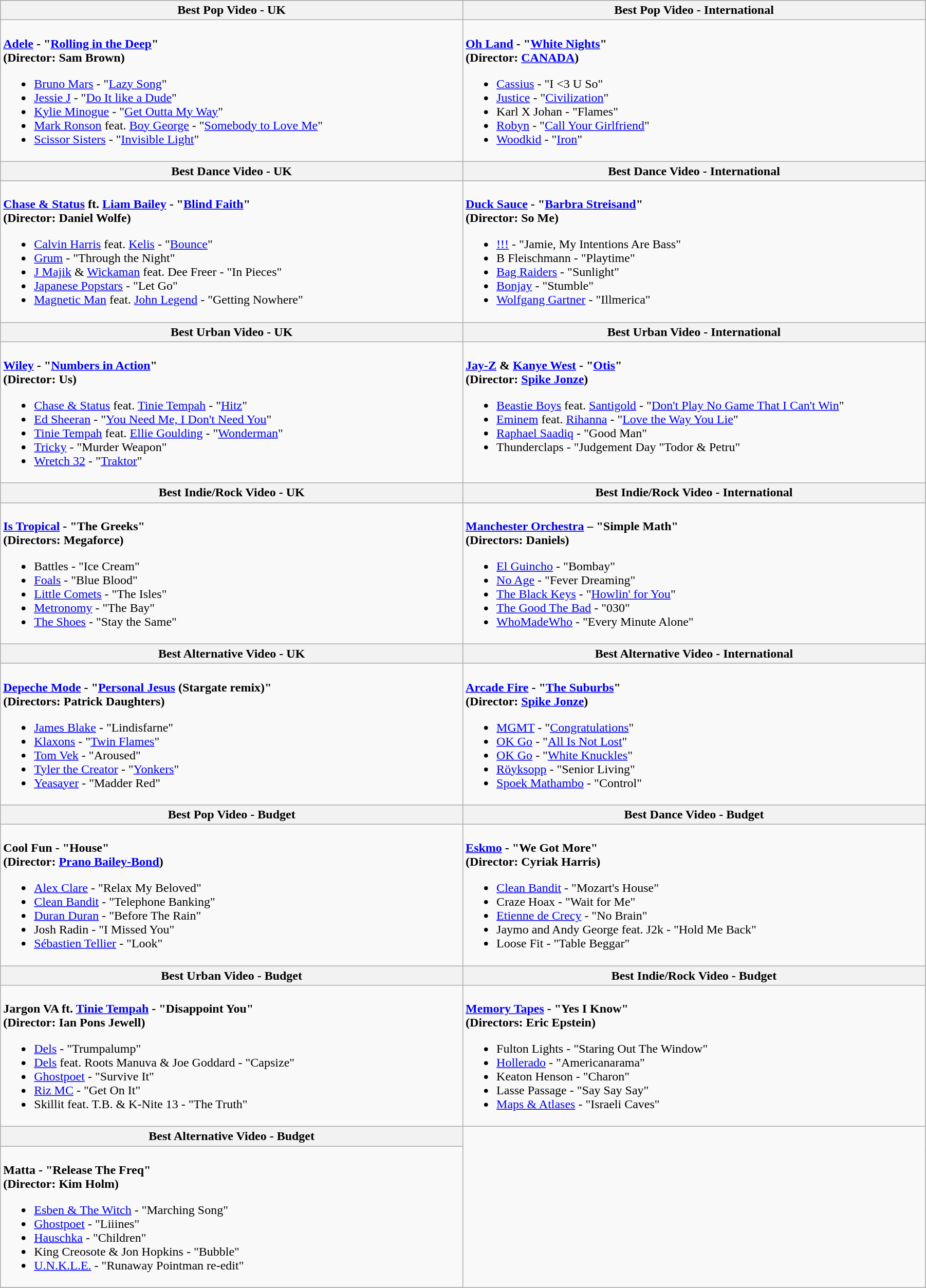<table class="wikitable" style="width:95%">
<tr bgcolor="#bebebe">
<th width="50%">Best Pop Video - UK</th>
<th width="50%">Best Pop Video - International</th>
</tr>
<tr>
<td valign="top"><br><strong><a href='#'>Adele</a> - "<a href='#'>Rolling in the Deep</a>"</strong> <br> <strong>(Director: Sam Brown)</strong><ul><li><a href='#'>Bruno Mars</a> - "<a href='#'>Lazy Song</a>"</li><li><a href='#'>Jessie J</a> - "<a href='#'>Do It like a Dude</a>"</li><li><a href='#'>Kylie Minogue</a> - "<a href='#'>Get Outta My Way</a>"</li><li><a href='#'>Mark Ronson</a> feat. <a href='#'>Boy George</a> - "<a href='#'>Somebody to Love Me</a>"</li><li><a href='#'>Scissor Sisters</a> - "<a href='#'>Invisible Light</a>"</li></ul></td>
<td valign="top"><br><strong><a href='#'>Oh Land</a> - "<a href='#'>White Nights</a>"</strong> <br> <strong>(Director: <a href='#'>CANADA</a>)</strong><ul><li><a href='#'>Cassius</a> - "I <3 U So"</li><li><a href='#'>Justice</a> - "<a href='#'>Civilization</a>"</li><li>Karl X Johan - "Flames"</li><li><a href='#'>Robyn</a> - "<a href='#'>Call Your Girlfriend</a>"</li><li><a href='#'>Woodkid</a> - "<a href='#'>Iron</a>"</li></ul></td>
</tr>
<tr>
<th width="50%">Best Dance Video - UK</th>
<th width="50%">Best Dance Video - International</th>
</tr>
<tr>
<td valign="top"><br><strong><a href='#'>Chase & Status</a> ft. <a href='#'>Liam Bailey</a> - "<a href='#'>Blind Faith</a>"</strong> <br> <strong>(Director: Daniel Wolfe)</strong><ul><li><a href='#'>Calvin Harris</a> feat. <a href='#'>Kelis</a> - "<a href='#'>Bounce</a>"</li><li><a href='#'>Grum</a> - "Through the Night"</li><li><a href='#'>J Majik</a> & <a href='#'>Wickaman</a> feat. Dee Freer - "In Pieces"</li><li><a href='#'>Japanese Popstars</a> - "Let Go"</li><li><a href='#'>Magnetic Man</a> feat. <a href='#'>John Legend</a> - "Getting Nowhere"</li></ul></td>
<td valign="top"><br><strong><a href='#'>Duck Sauce</a> - "<a href='#'>Barbra Streisand</a>"</strong> <br> <strong>(Director: So Me)</strong><ul><li><a href='#'>!!!</a> - "Jamie, My Intentions Are Bass"</li><li>B Fleischmann - "Playtime"</li><li><a href='#'>Bag Raiders</a> - "Sunlight"</li><li><a href='#'>Bonjay</a> - "Stumble"</li><li><a href='#'>Wolfgang Gartner</a> - "Illmerica"</li></ul></td>
</tr>
<tr>
<th width="50%">Best Urban Video - UK</th>
<th width="50%">Best Urban Video - International</th>
</tr>
<tr>
<td valign="top"><br><strong><a href='#'>Wiley</a> - "<a href='#'>Numbers in Action</a>"</strong> <br> <strong>(Director: Us)</strong><ul><li><a href='#'>Chase & Status</a> feat. <a href='#'>Tinie Tempah</a> - "<a href='#'>Hitz</a>"</li><li><a href='#'>Ed Sheeran</a> - "<a href='#'>You Need Me, I Don't Need You</a>"</li><li><a href='#'>Tinie Tempah</a> feat. <a href='#'>Ellie Goulding</a> - "<a href='#'>Wonderman</a>"</li><li><a href='#'>Tricky</a> - "Murder Weapon"</li><li><a href='#'>Wretch 32</a> - "<a href='#'>Traktor</a>"</li></ul></td>
<td valign="top"><br><strong><a href='#'>Jay-Z</a> & <a href='#'>Kanye West</a> - "<a href='#'>Otis</a>"</strong> <br> <strong>(Director: <a href='#'>Spike Jonze</a>)</strong><ul><li><a href='#'>Beastie Boys</a> feat. <a href='#'>Santigold</a> - "<a href='#'>Don't Play No Game That I Can't Win</a>"</li><li><a href='#'>Eminem</a> feat. <a href='#'>Rihanna</a> - "<a href='#'>Love the Way You Lie</a>"</li><li><a href='#'>Raphael Saadiq</a> - "Good Man"</li><li>Thunderclaps - "Judgement Day "Todor & Petru"</li></ul></td>
</tr>
<tr>
<th width="50%">Best Indie/Rock Video - UK</th>
<th width="50%">Best Indie/Rock Video - International</th>
</tr>
<tr>
<td valign="top"><br><strong><a href='#'>Is Tropical</a> - "The Greeks"</strong> <br> <strong>(Directors: Megaforce)</strong><ul><li>Battles - "Ice Cream"</li><li><a href='#'>Foals</a> - "Blue Blood"</li><li><a href='#'>Little Comets</a> - "The Isles"</li><li><a href='#'>Metronomy</a> - "The Bay"</li><li><a href='#'>The Shoes</a> - "Stay the Same"</li></ul></td>
<td valign="top"><br><strong><a href='#'>Manchester Orchestra</a> – "Simple Math"</strong> <br> <strong>(Directors: Daniels)</strong><ul><li><a href='#'>El Guincho</a> - "Bombay"</li><li><a href='#'>No Age</a> - "Fever Dreaming"</li><li><a href='#'>The Black Keys</a> - "<a href='#'>Howlin' for You</a>"</li><li><a href='#'>The Good The Bad</a> - "030"</li><li><a href='#'>WhoMadeWho</a> - "Every Minute Alone"</li></ul></td>
</tr>
<tr>
<th width="50%">Best Alternative Video - UK</th>
<th width="50%">Best Alternative Video - International</th>
</tr>
<tr>
<td valign="top"><br><strong><a href='#'>Depeche Mode</a> - "<a href='#'>Personal Jesus</a> (Stargate remix)"</strong> <br> <strong>(Directors: Patrick Daughters)</strong><ul><li><a href='#'>James Blake</a> - "Lindisfarne"</li><li><a href='#'>Klaxons</a> - "<a href='#'>Twin Flames</a>"</li><li><a href='#'>Tom Vek</a> - "Aroused"</li><li><a href='#'>Tyler the Creator</a> - "<a href='#'>Yonkers</a>"</li><li><a href='#'>Yeasayer</a> - "Madder Red"</li></ul></td>
<td valign="top"><br><strong><a href='#'>Arcade Fire</a> - "<a href='#'>The Suburbs</a>"</strong> <br> <strong>(Director: <a href='#'>Spike Jonze</a>)</strong><ul><li><a href='#'>MGMT</a> - "<a href='#'>Congratulations</a>"</li><li><a href='#'>OK Go</a> - "<a href='#'>All Is Not Lost</a>"</li><li><a href='#'>OK Go</a> - "<a href='#'>White Knuckles</a>"</li><li><a href='#'>Röyksopp</a> - "Senior Living"</li><li><a href='#'>Spoek Mathambo</a> - "Control"</li></ul></td>
</tr>
<tr>
<th width="50%">Best Pop Video - Budget</th>
<th width="50%">Best Dance Video - Budget</th>
</tr>
<tr>
<td valign="top"><br><strong>Cool Fun - "House"</strong> <br> <strong>(Director: <a href='#'>Prano Bailey-Bond</a>)</strong><ul><li><a href='#'>Alex Clare</a> - "Relax My Beloved"</li><li><a href='#'>Clean Bandit</a> - "Telephone Banking"</li><li><a href='#'>Duran Duran</a> - "Before The Rain"</li><li>Josh Radin - "I Missed You"</li><li><a href='#'>Sébastien Tellier</a> - "Look"</li></ul></td>
<td valign="top"><br><strong><a href='#'>Eskmo</a> - "We Got More"</strong> <br> <strong>(Director: Cyriak Harris)</strong><ul><li><a href='#'>Clean Bandit</a> - "Mozart's House"</li><li>Craze Hoax - "Wait for Me"</li><li><a href='#'>Etienne de Crecy</a> - "No Brain"</li><li>Jaymo and Andy George feat. J2k - "Hold Me Back"</li><li>Loose Fit - "Table Beggar"</li></ul></td>
</tr>
<tr>
<th width="50%">Best Urban Video - Budget</th>
<th width="50%">Best Indie/Rock Video - Budget</th>
</tr>
<tr>
<td valign="top"><br><strong>Jargon VA ft. <a href='#'>Tinie Tempah</a> - "Disappoint You"</strong> <br> <strong>(Director: Ian Pons Jewell)</strong><ul><li><a href='#'>Dels</a> - "Trumpalump"</li><li><a href='#'>Dels</a> feat. Roots Manuva & Joe Goddard - "Capsize"</li><li><a href='#'>Ghostpoet</a> - "Survive It"</li><li><a href='#'>Riz MC</a> - "Get On It"</li><li>Skillit feat. T.B. & K-Nite 13 - "The Truth"</li></ul></td>
<td valign="top"><br><strong> <a href='#'>Memory Tapes</a> - "Yes I Know"</strong> <br> <strong>(Directors: Eric Epstein)</strong><ul><li>Fulton Lights - "Staring Out The Window"</li><li><a href='#'>Hollerado</a> - "Americanarama"</li><li>Keaton Henson - "Charon"</li><li>Lasse Passage - "Say Say Say"</li><li><a href='#'>Maps & Atlases</a> - "Israeli Caves"</li></ul></td>
</tr>
<tr>
<th width="50%">Best Alternative Video - Budget</th>
</tr>
<tr>
<td valign="top"><br><strong>Matta - "Release The Freq"</strong> <br> <strong>(Director: Kim Holm)</strong><ul><li><a href='#'>Esben & The Witch</a> - "Marching Song"</li><li><a href='#'>Ghostpoet</a> - "Liiines"</li><li><a href='#'>Hauschka</a> - "Children"</li><li>King Creosote & Jon Hopkins - "Bubble"</li><li><a href='#'>U.N.K.L.E.</a> - "Runaway Pointman re-edit"</li></ul></td>
</tr>
<tr>
</tr>
</table>
